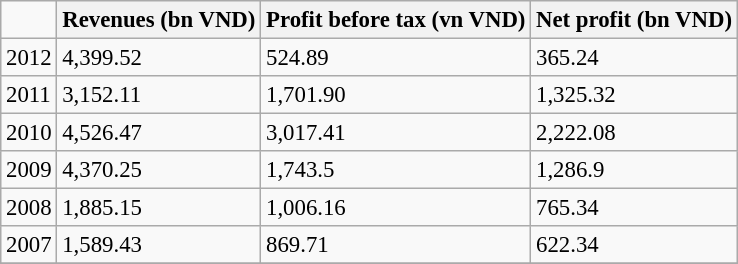<table class="wikitable sortable" style="font-size:95%; margin:auto;">
<tr>
<td></td>
<th>Revenues (bn VND)</th>
<th>Profit before tax (vn VND)</th>
<th>Net profit (bn VND)</th>
</tr>
<tr>
<td>2012</td>
<td>4,399.52</td>
<td>524.89</td>
<td>365.24</td>
</tr>
<tr>
<td>2011</td>
<td>3,152.11</td>
<td>1,701.90</td>
<td>1,325.32</td>
</tr>
<tr>
<td>2010</td>
<td>4,526.47</td>
<td>3,017.41</td>
<td>2,222.08</td>
</tr>
<tr>
<td>2009</td>
<td>4,370.25</td>
<td>1,743.5</td>
<td>1,286.9</td>
</tr>
<tr>
<td>2008</td>
<td>1,885.15</td>
<td>1,006.16</td>
<td>765.34</td>
</tr>
<tr>
<td>2007</td>
<td>1,589.43</td>
<td>869.71</td>
<td>622.34</td>
</tr>
<tr>
</tr>
</table>
